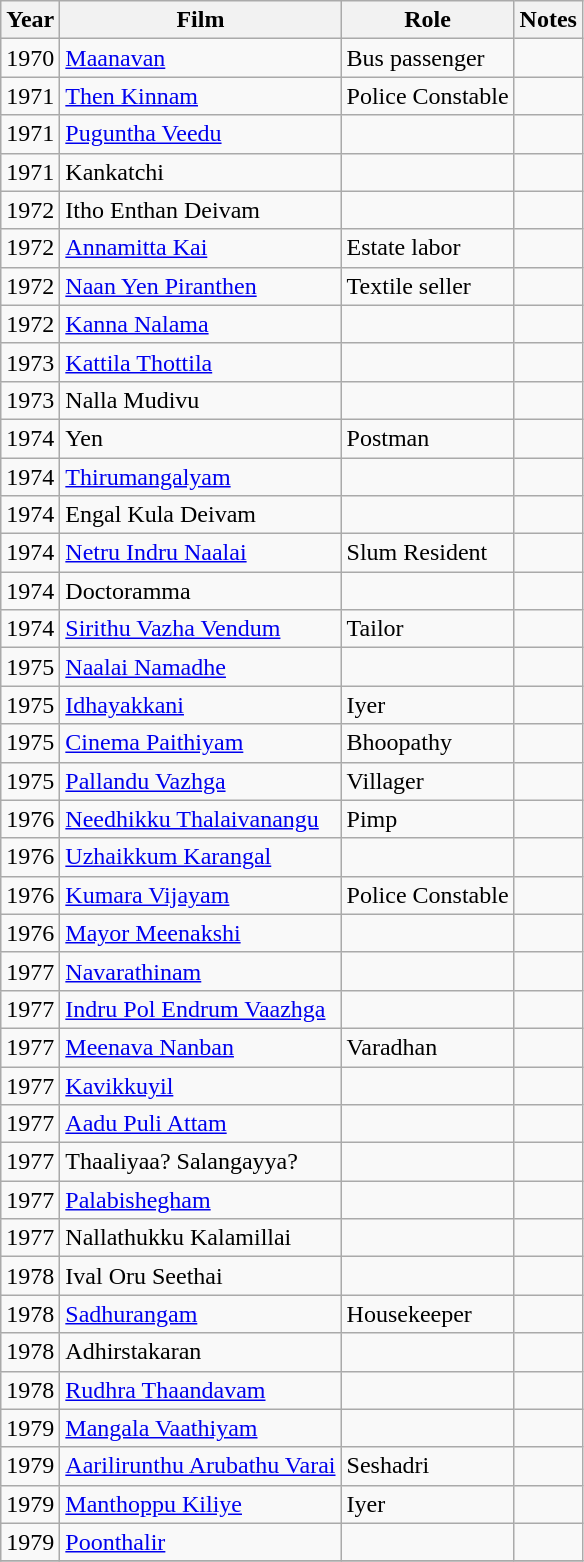<table class="wikitable sortable">
<tr>
<th>Year</th>
<th>Film</th>
<th>Role</th>
<th>Notes</th>
</tr>
<tr>
<td>1970</td>
<td><a href='#'>Maanavan</a></td>
<td>Bus passenger</td>
<td></td>
</tr>
<tr>
<td>1971</td>
<td><a href='#'>Then Kinnam</a></td>
<td>Police Constable</td>
<td></td>
</tr>
<tr>
<td>1971</td>
<td><a href='#'>Puguntha Veedu</a></td>
<td></td>
<td></td>
</tr>
<tr>
<td>1971</td>
<td>Kankatchi</td>
<td></td>
<td></td>
</tr>
<tr>
<td>1972</td>
<td>Itho Enthan Deivam</td>
<td></td>
<td></td>
</tr>
<tr>
<td>1972</td>
<td><a href='#'>Annamitta Kai</a></td>
<td>Estate labor</td>
<td></td>
</tr>
<tr>
<td>1972</td>
<td><a href='#'>Naan Yen Piranthen</a></td>
<td>Textile seller</td>
<td></td>
</tr>
<tr>
<td>1972</td>
<td><a href='#'>Kanna Nalama</a></td>
<td></td>
<td></td>
</tr>
<tr>
<td>1973</td>
<td><a href='#'>Kattila Thottila</a></td>
<td></td>
<td></td>
</tr>
<tr>
<td>1973</td>
<td>Nalla Mudivu</td>
<td></td>
<td></td>
</tr>
<tr>
<td>1974</td>
<td>Yen</td>
<td>Postman</td>
<td></td>
</tr>
<tr>
<td>1974</td>
<td><a href='#'>Thirumangalyam</a></td>
<td></td>
<td></td>
</tr>
<tr>
<td>1974</td>
<td>Engal Kula Deivam</td>
<td></td>
<td></td>
</tr>
<tr>
<td>1974</td>
<td><a href='#'>Netru Indru Naalai</a></td>
<td>Slum Resident</td>
<td></td>
</tr>
<tr>
<td>1974</td>
<td>Doctoramma</td>
<td></td>
<td></td>
</tr>
<tr>
<td>1974</td>
<td><a href='#'>Sirithu Vazha Vendum</a></td>
<td>Tailor</td>
<td></td>
</tr>
<tr>
<td>1975</td>
<td><a href='#'>Naalai Namadhe</a></td>
<td></td>
<td></td>
</tr>
<tr>
<td>1975</td>
<td><a href='#'>Idhayakkani</a></td>
<td>Iyer</td>
<td></td>
</tr>
<tr>
<td>1975</td>
<td><a href='#'>Cinema Paithiyam</a></td>
<td>Bhoopathy</td>
<td></td>
</tr>
<tr>
<td>1975</td>
<td><a href='#'>Pallandu Vazhga</a></td>
<td>Villager</td>
<td></td>
</tr>
<tr>
<td>1976</td>
<td><a href='#'>Needhikku Thalaivanangu</a></td>
<td>Pimp</td>
<td></td>
</tr>
<tr>
<td>1976</td>
<td><a href='#'>Uzhaikkum Karangal</a></td>
<td></td>
<td></td>
</tr>
<tr>
<td>1976</td>
<td><a href='#'>Kumara Vijayam</a></td>
<td>Police Constable</td>
<td></td>
</tr>
<tr>
<td>1976</td>
<td><a href='#'>Mayor Meenakshi</a></td>
<td></td>
<td></td>
</tr>
<tr>
<td>1977</td>
<td><a href='#'>Navarathinam</a></td>
<td></td>
<td></td>
</tr>
<tr>
<td>1977</td>
<td><a href='#'>Indru Pol Endrum Vaazhga</a></td>
<td></td>
<td></td>
</tr>
<tr>
<td>1977</td>
<td><a href='#'>Meenava Nanban</a></td>
<td>Varadhan</td>
<td></td>
</tr>
<tr>
<td>1977</td>
<td><a href='#'>Kavikkuyil</a></td>
<td></td>
<td></td>
</tr>
<tr>
<td>1977</td>
<td><a href='#'>Aadu Puli Attam</a></td>
<td></td>
<td></td>
</tr>
<tr>
<td>1977</td>
<td>Thaaliyaa? Salangayya?</td>
<td></td>
<td></td>
</tr>
<tr>
<td>1977</td>
<td><a href='#'>Palabishegham</a></td>
<td></td>
<td></td>
</tr>
<tr>
<td>1977</td>
<td>Nallathukku Kalamillai</td>
<td></td>
<td></td>
</tr>
<tr>
<td>1978</td>
<td>Ival Oru Seethai</td>
<td></td>
<td></td>
</tr>
<tr>
<td>1978</td>
<td><a href='#'>Sadhurangam</a></td>
<td>Housekeeper</td>
<td></td>
</tr>
<tr>
<td>1978</td>
<td>Adhirstakaran</td>
<td></td>
<td></td>
</tr>
<tr>
<td>1978</td>
<td><a href='#'>Rudhra Thaandavam</a></td>
<td></td>
<td></td>
</tr>
<tr>
<td>1979</td>
<td><a href='#'>Mangala Vaathiyam</a></td>
<td></td>
<td></td>
</tr>
<tr>
<td>1979</td>
<td><a href='#'>Aarilirunthu Arubathu Varai</a></td>
<td>Seshadri</td>
<td></td>
</tr>
<tr>
<td>1979</td>
<td><a href='#'>Manthoppu Kiliye</a></td>
<td>Iyer</td>
<td></td>
</tr>
<tr>
<td>1979</td>
<td><a href='#'>Poonthalir</a></td>
<td></td>
<td></td>
</tr>
<tr>
</tr>
</table>
